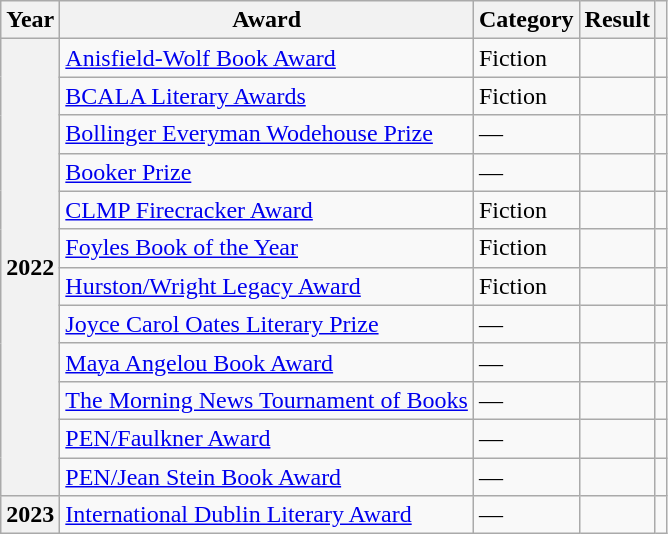<table class="wikitable sortable">
<tr>
<th>Year</th>
<th>Award</th>
<th>Category</th>
<th>Result</th>
<th></th>
</tr>
<tr>
<th rowspan="12">2022</th>
<td><a href='#'>Anisfield-Wolf Book Award</a></td>
<td>Fiction</td>
<td></td>
<td></td>
</tr>
<tr>
<td><a href='#'>BCALA Literary Awards</a></td>
<td>Fiction</td>
<td></td>
<td></td>
</tr>
<tr>
<td><a href='#'>Bollinger Everyman Wodehouse Prize</a></td>
<td>—</td>
<td></td>
<td></td>
</tr>
<tr>
<td><a href='#'>Booker Prize</a></td>
<td>—</td>
<td></td>
<td></td>
</tr>
<tr>
<td><a href='#'>CLMP Firecracker Award</a></td>
<td>Fiction</td>
<td></td>
<td></td>
</tr>
<tr>
<td><a href='#'>Foyles Book of the Year</a></td>
<td>Fiction</td>
<td></td>
<td></td>
</tr>
<tr>
<td><a href='#'>Hurston/Wright Legacy Award</a></td>
<td>Fiction</td>
<td></td>
<td></td>
</tr>
<tr>
<td><a href='#'>Joyce Carol Oates Literary Prize</a></td>
<td>—</td>
<td></td>
<td></td>
</tr>
<tr>
<td><a href='#'>Maya Angelou Book Award</a></td>
<td>—</td>
<td></td>
<td></td>
</tr>
<tr>
<td><a href='#'>The Morning News Tournament of Books</a></td>
<td>—</td>
<td></td>
<td></td>
</tr>
<tr>
<td><a href='#'>PEN/Faulkner Award</a></td>
<td>—</td>
<td></td>
<td></td>
</tr>
<tr>
<td><a href='#'>PEN/Jean Stein Book Award</a></td>
<td>—</td>
<td></td>
<td></td>
</tr>
<tr>
<th>2023</th>
<td><a href='#'>International Dublin Literary Award</a></td>
<td>—</td>
<td></td>
<td></td>
</tr>
</table>
